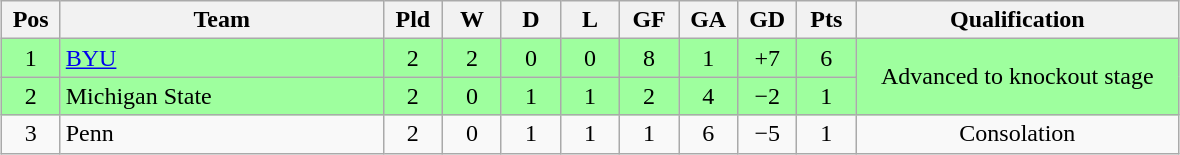<table class="wikitable" style="text-align:center; margin: 1em auto">
<tr>
<th style="width:2em">Pos</th>
<th style="width:13em">Team</th>
<th style="width:2em">Pld</th>
<th style="width:2em">W</th>
<th style="width:2em">D</th>
<th style="width:2em">L</th>
<th style="width:2em">GF</th>
<th style="width:2em">GA</th>
<th style="width:2em">GD</th>
<th style="width:2em">Pts</th>
<th style="width:13em">Qualification</th>
</tr>
<tr bgcolor="#9eff9e">
<td>1</td>
<td style="text-align:left"><a href='#'>BYU</a></td>
<td>2</td>
<td>2</td>
<td>0</td>
<td>0</td>
<td>8</td>
<td>1</td>
<td>+7</td>
<td>6</td>
<td rowspan="2">Advanced to knockout stage</td>
</tr>
<tr bgcolor="#9eff9e">
<td>2</td>
<td style="text-align:left">Michigan State</td>
<td>2</td>
<td>0</td>
<td>1</td>
<td>1</td>
<td>2</td>
<td>4</td>
<td>−2</td>
<td>1</td>
</tr>
<tr>
<td>3</td>
<td style="text-align:left">Penn</td>
<td>2</td>
<td>0</td>
<td>1</td>
<td>1</td>
<td>1</td>
<td>6</td>
<td>−5</td>
<td>1</td>
<td>Consolation</td>
</tr>
</table>
